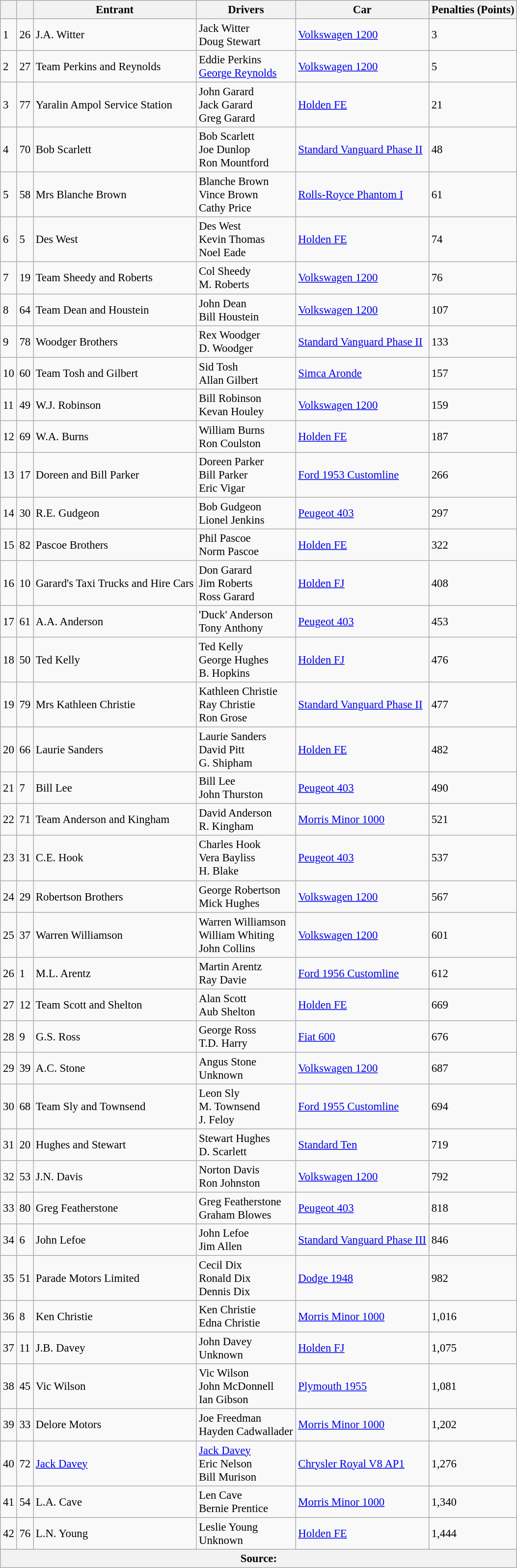<table class="wikitable" style="text-align: left; font-size: 95%;">
<tr>
<th></th>
<th></th>
<th>Entrant</th>
<th>Drivers</th>
<th>Car</th>
<th>Penalties (Points)</th>
</tr>
<tr>
<td>1</td>
<td>26</td>
<td> J.A. Witter</td>
<td> Jack Witter <br>  Doug Stewart</td>
<td><a href='#'>Volkswagen 1200</a></td>
<td>3</td>
</tr>
<tr>
<td>2</td>
<td>27</td>
<td> Team Perkins and Reynolds</td>
<td> Eddie Perkins <br>  <a href='#'>George Reynolds</a></td>
<td><a href='#'>Volkswagen 1200</a></td>
<td>5</td>
</tr>
<tr>
<td>3</td>
<td>77</td>
<td> Yaralin Ampol Service Station</td>
<td> John Garard <br>  Jack Garard <br>  Greg Garard</td>
<td><a href='#'>Holden FE</a></td>
<td>21</td>
</tr>
<tr>
<td>4</td>
<td>70</td>
<td> Bob Scarlett</td>
<td> Bob Scarlett <br>  Joe Dunlop <br>  Ron Mountford</td>
<td><a href='#'>Standard Vanguard Phase II</a></td>
<td>48</td>
</tr>
<tr>
<td>5</td>
<td>58</td>
<td> Mrs Blanche Brown</td>
<td> Blanche Brown <br>  Vince Brown <br>  Cathy Price</td>
<td><a href='#'>Rolls-Royce Phantom I</a></td>
<td>61</td>
</tr>
<tr>
<td>6</td>
<td>5</td>
<td> Des West</td>
<td> Des West <br>  Kevin Thomas <br>  Noel Eade</td>
<td><a href='#'>Holden FE</a></td>
<td>74</td>
</tr>
<tr>
<td>7</td>
<td>19</td>
<td> Team Sheedy and Roberts</td>
<td> Col Sheedy  <br>  M. Roberts</td>
<td><a href='#'>Volkswagen 1200</a></td>
<td>76</td>
</tr>
<tr>
<td>8</td>
<td>64</td>
<td> Team Dean and Houstein</td>
<td> John Dean <br>  Bill Houstein</td>
<td><a href='#'>Volkswagen 1200</a></td>
<td>107</td>
</tr>
<tr>
<td>9</td>
<td>78</td>
<td> Woodger Brothers</td>
<td> Rex Woodger <br>  D. Woodger</td>
<td><a href='#'>Standard Vanguard Phase II</a></td>
<td>133</td>
</tr>
<tr>
<td>10</td>
<td>60</td>
<td> Team Tosh and Gilbert</td>
<td> Sid Tosh <br>  Allan Gilbert</td>
<td><a href='#'>Simca Aronde</a></td>
<td>157</td>
</tr>
<tr>
<td>11</td>
<td>49</td>
<td> W.J. Robinson</td>
<td> Bill Robinson <br>  Kevan Houley</td>
<td><a href='#'>Volkswagen 1200</a></td>
<td>159</td>
</tr>
<tr>
<td>12</td>
<td>69</td>
<td> W.A. Burns</td>
<td> William Burns <br>  Ron Coulston</td>
<td><a href='#'>Holden FE</a></td>
<td>187</td>
</tr>
<tr>
<td>13</td>
<td>17</td>
<td> Doreen and Bill Parker</td>
<td> Doreen Parker <br>  Bill Parker <br>  Eric Vigar</td>
<td><a href='#'>Ford 1953 Customline</a></td>
<td>266</td>
</tr>
<tr>
<td>14</td>
<td>30</td>
<td> R.E. Gudgeon</td>
<td> Bob Gudgeon <br>  Lionel Jenkins</td>
<td><a href='#'>Peugeot 403</a></td>
<td>297</td>
</tr>
<tr>
<td>15</td>
<td>82</td>
<td> Pascoe Brothers</td>
<td> Phil Pascoe <br>  Norm Pascoe</td>
<td><a href='#'>Holden FE</a></td>
<td>322</td>
</tr>
<tr>
<td>16</td>
<td>10</td>
<td> Garard's Taxi Trucks and Hire Cars</td>
<td> Don Garard <br>  Jim Roberts <br>  Ross Garard</td>
<td><a href='#'>Holden FJ</a></td>
<td>408</td>
</tr>
<tr>
<td>17</td>
<td>61</td>
<td> A.A. Anderson</td>
<td> 'Duck' Anderson <br>  Tony Anthony</td>
<td><a href='#'>Peugeot 403</a></td>
<td>453</td>
</tr>
<tr>
<td>18</td>
<td>50</td>
<td> Ted Kelly</td>
<td> Ted Kelly <br>  George Hughes <br>  B. Hopkins</td>
<td><a href='#'>Holden FJ</a></td>
<td>476</td>
</tr>
<tr>
<td>19</td>
<td>79</td>
<td> Mrs Kathleen Christie</td>
<td> Kathleen Christie <br>  Ray Christie <br>  Ron Grose</td>
<td><a href='#'>Standard Vanguard Phase II</a></td>
<td>477</td>
</tr>
<tr>
<td>20</td>
<td>66</td>
<td> Laurie Sanders</td>
<td> Laurie Sanders <br>  David Pitt <br>  G. Shipham</td>
<td><a href='#'>Holden FE</a></td>
<td>482</td>
</tr>
<tr>
<td>21</td>
<td>7</td>
<td> Bill Lee</td>
<td> Bill Lee <br>  John Thurston</td>
<td><a href='#'>Peugeot 403</a></td>
<td>490</td>
</tr>
<tr>
<td>22</td>
<td>71</td>
<td> Team Anderson and Kingham</td>
<td> David Anderson <br>  R. Kingham</td>
<td><a href='#'>Morris Minor 1000</a></td>
<td>521</td>
</tr>
<tr>
<td>23</td>
<td>31</td>
<td> C.E. Hook</td>
<td> Charles Hook <br>  Vera Bayliss <br>  H. Blake</td>
<td><a href='#'>Peugeot 403</a></td>
<td>537</td>
</tr>
<tr>
<td>24</td>
<td>29</td>
<td> Robertson Brothers</td>
<td> George Robertson <br>  Mick Hughes</td>
<td><a href='#'>Volkswagen 1200</a></td>
<td>567</td>
</tr>
<tr>
<td>25</td>
<td>37</td>
<td> Warren Williamson</td>
<td> Warren Williamson <br>  William Whiting <br>  John Collins</td>
<td><a href='#'>Volkswagen 1200</a></td>
<td>601</td>
</tr>
<tr>
<td>26</td>
<td>1</td>
<td> M.L. Arentz</td>
<td> Martin Arentz <br>  Ray Davie</td>
<td><a href='#'>Ford 1956 Customline</a></td>
<td>612</td>
</tr>
<tr>
<td>27</td>
<td>12</td>
<td> Team Scott and Shelton</td>
<td> Alan Scott <br>  Aub Shelton</td>
<td><a href='#'>Holden FE</a></td>
<td>669</td>
</tr>
<tr>
<td>28</td>
<td>9</td>
<td> G.S. Ross</td>
<td> George Ross <br>  T.D. Harry</td>
<td><a href='#'>Fiat 600</a></td>
<td>676</td>
</tr>
<tr>
<td>29</td>
<td>39</td>
<td> A.C. Stone</td>
<td> Angus Stone <br>  Unknown</td>
<td><a href='#'>Volkswagen 1200</a></td>
<td>687</td>
</tr>
<tr>
<td>30</td>
<td>68</td>
<td> Team Sly and Townsend</td>
<td> Leon Sly <br>  M. Townsend <br>  J. Feloy</td>
<td><a href='#'>Ford 1955 Customline</a></td>
<td>694</td>
</tr>
<tr>
<td>31</td>
<td>20</td>
<td> Hughes and Stewart</td>
<td> Stewart Hughes <br>  D. Scarlett</td>
<td><a href='#'>Standard Ten</a></td>
<td>719</td>
</tr>
<tr>
<td>32</td>
<td>53</td>
<td> J.N.  Davis</td>
<td> Norton Davis <br>  Ron Johnston</td>
<td><a href='#'>Volkswagen 1200</a></td>
<td>792</td>
</tr>
<tr>
<td>33</td>
<td>80</td>
<td> Greg Featherstone</td>
<td> Greg Featherstone <br>  Graham Blowes</td>
<td><a href='#'>Peugeot 403</a></td>
<td>818</td>
</tr>
<tr>
<td>34</td>
<td>6</td>
<td> John Lefoe</td>
<td> John Lefoe <br>  Jim Allen</td>
<td><a href='#'>Standard Vanguard Phase III</a></td>
<td>846</td>
</tr>
<tr>
<td>35</td>
<td>51</td>
<td> Parade Motors Limited</td>
<td> Cecil Dix <br>  Ronald Dix <br>  Dennis Dix</td>
<td><a href='#'>Dodge 1948</a></td>
<td>982</td>
</tr>
<tr>
<td>36</td>
<td>8</td>
<td> Ken Christie</td>
<td> Ken Christie <br>  Edna Christie</td>
<td><a href='#'>Morris Minor 1000</a></td>
<td>1,016</td>
</tr>
<tr>
<td>37</td>
<td>11</td>
<td> J.B. Davey</td>
<td> John Davey <br>  Unknown</td>
<td><a href='#'>Holden FJ</a></td>
<td>1,075</td>
</tr>
<tr>
<td>38</td>
<td>45</td>
<td> Vic Wilson</td>
<td> Vic Wilson <br>  John McDonnell <br>  Ian Gibson</td>
<td><a href='#'>Plymouth 1955</a></td>
<td>1,081</td>
</tr>
<tr>
<td>39</td>
<td>33</td>
<td> Delore Motors</td>
<td> Joe Freedman <br>  Hayden Cadwallader</td>
<td><a href='#'>Morris Minor 1000</a></td>
<td>1,202</td>
</tr>
<tr>
<td>40</td>
<td>72</td>
<td> <a href='#'>Jack Davey</a></td>
<td> <a href='#'>Jack Davey</a> <br>  Eric Nelson <br>  Bill Murison</td>
<td><a href='#'>Chrysler Royal V8 AP1</a></td>
<td>1,276</td>
</tr>
<tr>
<td>41</td>
<td>54</td>
<td> L.A. Cave</td>
<td> Len Cave <br>  Bernie Prentice</td>
<td><a href='#'>Morris Minor 1000</a></td>
<td>1,340</td>
</tr>
<tr>
<td>42</td>
<td>76</td>
<td> L.N. Young</td>
<td> Leslie Young <br>  Unknown</td>
<td><a href='#'>Holden FE</a></td>
<td>1,444</td>
</tr>
<tr>
<th colspan=6>Source:</th>
</tr>
</table>
